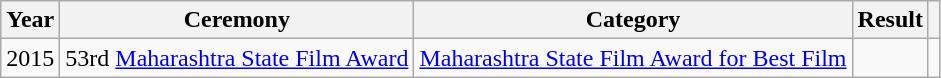<table class="wikitable">
<tr>
<th>Year</th>
<th>Ceremony</th>
<th>Category</th>
<th>Result</th>
<th></th>
</tr>
<tr>
<td>2015</td>
<td>53rd <a href='#'>Maharashtra State Film Award</a></td>
<td><a href='#'>Maharashtra State Film Award for Best Film</a></td>
<td></td>
<td></td>
</tr>
</table>
